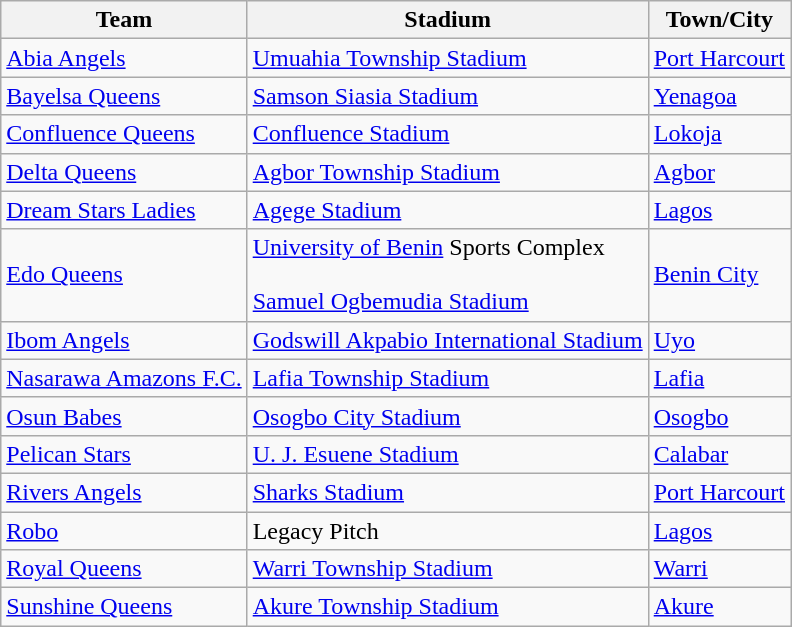<table class="wikitable sortable">
<tr>
<th>Team</th>
<th>Stadium</th>
<th>Town/City</th>
</tr>
<tr>
<td><a href='#'>Abia Angels</a></td>
<td><a href='#'>Umuahia Township Stadium</a></td>
<td><a href='#'>Port Harcourt</a></td>
</tr>
<tr>
<td><a href='#'>Bayelsa Queens</a></td>
<td><a href='#'>Samson Siasia Stadium</a></td>
<td><a href='#'>Yenagoa</a></td>
</tr>
<tr>
<td><a href='#'>Confluence Queens</a></td>
<td><a href='#'>Confluence Stadium</a></td>
<td><a href='#'>Lokoja</a></td>
</tr>
<tr>
<td><a href='#'>Delta Queens</a></td>
<td><a href='#'>Agbor Township Stadium</a></td>
<td><a href='#'>Agbor</a></td>
</tr>
<tr>
<td><a href='#'>Dream Stars Ladies</a></td>
<td><a href='#'>Agege Stadium</a></td>
<td><a href='#'>Lagos</a></td>
</tr>
<tr>
<td><a href='#'>Edo Queens</a></td>
<td><a href='#'>University of Benin</a> Sports Complex<br><br><a href='#'>Samuel Ogbemudia Stadium</a></td>
<td><a href='#'>Benin City</a></td>
</tr>
<tr>
<td><a href='#'>Ibom Angels</a></td>
<td><a href='#'>Godswill Akpabio International Stadium</a></td>
<td><a href='#'>Uyo</a></td>
</tr>
<tr>
<td><a href='#'>Nasarawa Amazons F.C.</a></td>
<td><a href='#'>Lafia Township Stadium</a></td>
<td><a href='#'>Lafia</a></td>
</tr>
<tr>
<td><a href='#'>Osun Babes</a></td>
<td><a href='#'>Osogbo City Stadium</a></td>
<td><a href='#'>Osogbo</a></td>
</tr>
<tr>
<td><a href='#'>Pelican Stars</a></td>
<td><a href='#'>U. J. Esuene Stadium</a></td>
<td><a href='#'>Calabar</a></td>
</tr>
<tr>
<td><a href='#'>Rivers Angels</a></td>
<td><a href='#'>Sharks Stadium</a></td>
<td><a href='#'>Port Harcourt</a></td>
</tr>
<tr>
<td><a href='#'>Robo</a></td>
<td>Legacy Pitch</td>
<td><a href='#'>Lagos</a></td>
</tr>
<tr>
<td><a href='#'>Royal Queens</a></td>
<td><a href='#'>Warri Township Stadium</a></td>
<td><a href='#'>Warri</a></td>
</tr>
<tr>
<td><a href='#'>Sunshine Queens</a></td>
<td><a href='#'>Akure Township Stadium</a></td>
<td><a href='#'>Akure</a></td>
</tr>
</table>
